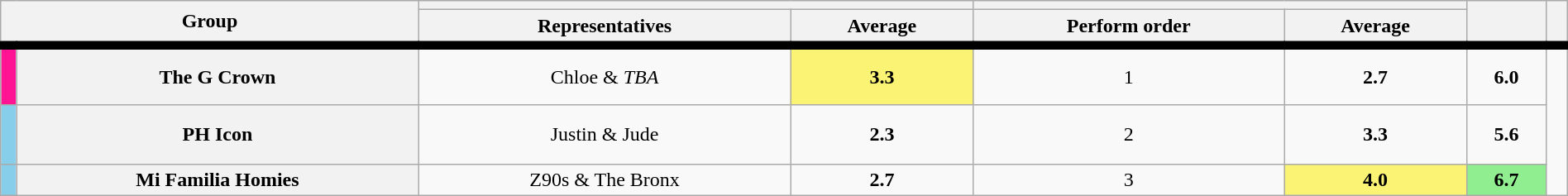<table class="wikitable plainrowheaders" style="text-align:center; width:100%">
<tr>
<th colspan="2" rowspan="2">Group</th>
<th colspan="2"></th>
<th colspan="2"></th>
<th rowspan="2"></th>
<th rowspan="2"></th>
</tr>
<tr>
<th>Representatives</th>
<th>Average</th>
<th>Perform order</th>
<th>Average</th>
</tr>
<tr style="border-top: 7px solid; height: 3em;">
<th width="01%" style="background:#FF1493;"></th>
<th>The G Crown</th>
<td>Chloe & <em>TBA</em></td>
<td style="background:#FBF373;"><strong>3.3</strong><br></td>
<td>1</td>
<td><strong>2.7</strong><br></td>
<td><strong>6.0</strong><br></td>
<td rowspan="3"></td>
</tr>
<tr style="height: 3em;">
<th width="01%" style="background:#87ceeb;"></th>
<th>PH Icon</th>
<td>Justin & Jude</td>
<td><strong>2.3</strong><br></td>
<td>2</td>
<td><strong>3.3</strong><br></td>
<td><strong>5.6</strong><br></td>
</tr>
<tr>
<th width="01%" style="background:#87ceeb;"></th>
<th>Mi Familia Homies</th>
<td>Z90s & The Bronx</td>
<td><strong>2.7</strong><br></td>
<td>3</td>
<td style="background:#FBF373;"><strong>4.0</strong><br></td>
<td style="background:#90ee90;"><strong>6.7</strong><br></td>
</tr>
</table>
